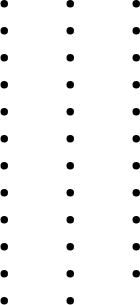<table>
<tr>
<td><br><ul><li></li><li></li><li></li><li></li><li></li><li></li><li></li><li></li><li></li><li></li><li></li><li></li></ul></td>
<td valign=top><br><ul><li></li><li></li><li></li><li></li><li></li><li></li><li></li><li></li><li></li><li></li><li></li><li></li></ul></td>
<td valign=top><br><ul><li></li><li></li><li></li><li></li><li></li><li></li><li></li><li></li><li></li><li></li><li></li></ul></td>
<td></td>
</tr>
</table>
